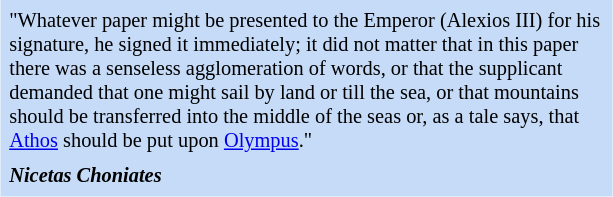<table class="toccolours" style="float: right; margin-left: 1em; margin-right: 2em; font-size: 85%; background:#c6dbf7; color:black; width:30em; max-width: 40%;" cellspacing="5">
<tr>
<td style="text-align: left;">"Whatever paper might be presented to the Emperor (Alexios III) for his signature, he signed it immediately; it did not matter that in this paper there was a senseless agglomeration of words, or that the supplicant demanded that one might sail by land or till the sea, or that mountains should be transferred into the middle of the seas or, as a tale says, that <a href='#'>Athos</a> should be put upon <a href='#'>Olympus</a>."</td>
</tr>
<tr>
<td style="text-align: left;"><strong><em>Nicetas Choniates</em></strong></td>
</tr>
</table>
